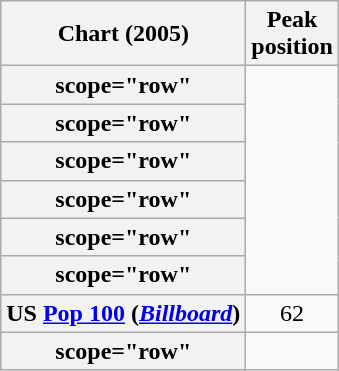<table class="wikitable sortable plainrowheaders" style="text-align:center;" border="1">
<tr>
<th scope="col">Chart (2005)</th>
<th scope="col">Peak<br>position</th>
</tr>
<tr>
<th>scope="row"</th>
</tr>
<tr>
<th>scope="row"</th>
</tr>
<tr>
<th>scope="row"</th>
</tr>
<tr>
<th>scope="row"</th>
</tr>
<tr>
<th>scope="row"</th>
</tr>
<tr>
<th>scope="row"</th>
</tr>
<tr>
<th scope="row">US <a href='#'>Pop 100</a> (<em><a href='#'>Billboard</a></em>)</th>
<td>62</td>
</tr>
<tr>
<th>scope="row"</th>
</tr>
</table>
